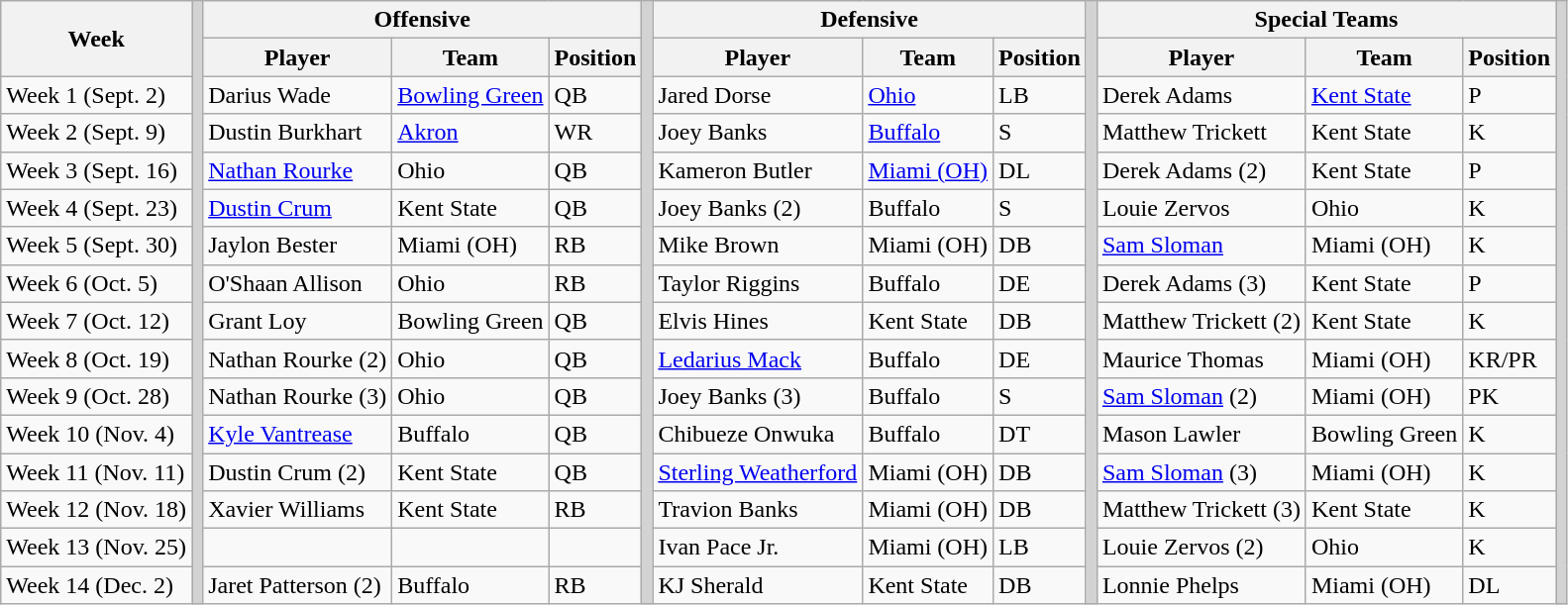<table class="wikitable" border="1">
<tr>
<th rowspan="2">Week</th>
<th rowSpan="17" style="background-color:lightgrey;"></th>
<th colspan="3">Offensive</th>
<th rowSpan="17" style="background-color:lightgrey;"></th>
<th colspan="3">Defensive</th>
<th rowSpan="17" style="background-color:lightgrey;"></th>
<th colspan="3">Special Teams</th>
<th rowSpan="17" style="background-color:lightgrey;"></th>
</tr>
<tr>
<th>Player</th>
<th>Team</th>
<th>Position</th>
<th>Player</th>
<th>Team</th>
<th>Position</th>
<th>Player</th>
<th>Team</th>
<th>Position</th>
</tr>
<tr>
<td>Week 1 (Sept. 2)</td>
<td>Darius Wade</td>
<td><a href='#'>Bowling Green</a></td>
<td>QB</td>
<td>Jared Dorse</td>
<td><a href='#'>Ohio</a></td>
<td>LB</td>
<td>Derek Adams</td>
<td><a href='#'>Kent State</a></td>
<td>P</td>
</tr>
<tr>
<td>Week 2 (Sept. 9)</td>
<td>Dustin Burkhart</td>
<td><a href='#'>Akron</a></td>
<td>WR</td>
<td>Joey Banks</td>
<td><a href='#'>Buffalo</a></td>
<td>S</td>
<td>Matthew Trickett</td>
<td>Kent State</td>
<td>K</td>
</tr>
<tr>
<td>Week 3 (Sept. 16)</td>
<td><a href='#'>Nathan Rourke</a></td>
<td>Ohio</td>
<td>QB</td>
<td>Kameron Butler</td>
<td><a href='#'>Miami (OH)</a></td>
<td>DL</td>
<td>Derek Adams (2)</td>
<td>Kent State</td>
<td>P</td>
</tr>
<tr>
<td>Week 4 (Sept. 23)</td>
<td><a href='#'>Dustin Crum</a></td>
<td>Kent State</td>
<td>QB</td>
<td>Joey Banks (2)</td>
<td>Buffalo</td>
<td>S</td>
<td>Louie Zervos</td>
<td>Ohio</td>
<td>K</td>
</tr>
<tr>
<td>Week 5 (Sept. 30)</td>
<td>Jaylon Bester</td>
<td>Miami (OH)</td>
<td>RB</td>
<td>Mike Brown</td>
<td>Miami (OH)</td>
<td>DB</td>
<td><a href='#'>Sam Sloman</a></td>
<td>Miami (OH)</td>
<td>K</td>
</tr>
<tr>
<td>Week 6 (Oct. 5)</td>
<td>O'Shaan Allison</td>
<td>Ohio</td>
<td>RB</td>
<td>Taylor Riggins</td>
<td>Buffalo</td>
<td>DE</td>
<td>Derek Adams (3)</td>
<td>Kent State</td>
<td>P</td>
</tr>
<tr>
<td>Week 7 (Oct. 12)</td>
<td>Grant Loy</td>
<td>Bowling Green</td>
<td>QB</td>
<td>Elvis Hines</td>
<td>Kent State</td>
<td>DB</td>
<td>Matthew Trickett (2)</td>
<td>Kent State</td>
<td>K</td>
</tr>
<tr>
<td>Week 8 (Oct. 19)</td>
<td>Nathan Rourke (2)</td>
<td>Ohio</td>
<td>QB</td>
<td><a href='#'>Ledarius Mack</a></td>
<td>Buffalo</td>
<td>DE</td>
<td>Maurice Thomas</td>
<td>Miami (OH)</td>
<td>KR/PR</td>
</tr>
<tr>
<td>Week 9 (Oct. 28)</td>
<td>Nathan Rourke (3)</td>
<td>Ohio</td>
<td>QB</td>
<td>Joey Banks (3)</td>
<td>Buffalo</td>
<td>S</td>
<td><a href='#'>Sam Sloman</a> (2)</td>
<td>Miami (OH)</td>
<td>PK</td>
</tr>
<tr>
<td>Week 10 (Nov. 4)</td>
<td><a href='#'>Kyle Vantrease</a></td>
<td>Buffalo</td>
<td>QB</td>
<td>Chibueze Onwuka</td>
<td>Buffalo</td>
<td>DT</td>
<td>Mason Lawler</td>
<td>Bowling Green</td>
<td>K</td>
</tr>
<tr>
<td>Week 11 (Nov. 11)</td>
<td>Dustin Crum (2)</td>
<td>Kent State</td>
<td>QB</td>
<td><a href='#'>Sterling Weatherford</a></td>
<td>Miami (OH)</td>
<td>DB</td>
<td><a href='#'>Sam Sloman</a> (3)</td>
<td>Miami (OH)</td>
<td>K</td>
</tr>
<tr>
<td>Week 12 (Nov. 18)</td>
<td>Xavier Williams</td>
<td>Kent State</td>
<td>RB</td>
<td>Travion Banks</td>
<td>Miami (OH)</td>
<td>DB</td>
<td>Matthew Trickett (3)</td>
<td>Kent State</td>
<td>K</td>
</tr>
<tr>
<td>Week 13 (Nov. 25)</td>
<td></td>
<td></td>
<td></td>
<td>Ivan Pace Jr.</td>
<td>Miami (OH)</td>
<td>LB</td>
<td>Louie Zervos (2)</td>
<td>Ohio</td>
<td>K</td>
</tr>
<tr>
<td>Week 14 (Dec. 2)</td>
<td>Jaret Patterson (2)</td>
<td>Buffalo</td>
<td>RB</td>
<td>KJ Sherald</td>
<td>Kent State</td>
<td>DB</td>
<td>Lonnie Phelps</td>
<td>Miami (OH)</td>
<td>DL</td>
</tr>
</table>
